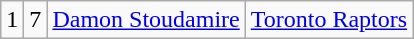<table class="wikitable">
<tr style="text-align:center;" bgcolor="">
<td>1</td>
<td>7</td>
<td><a href='#'>Damon Stoudamire</a></td>
<td><a href='#'>Toronto Raptors</a></td>
</tr>
</table>
